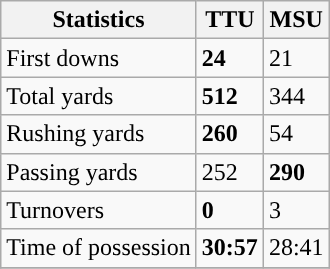<table class="wikitable" style="float: left;">
<tr>
<th>Statistics</th>
<th>TTU</th>
<th>MSU</th>
</tr>
<tr>
<td>First downs</td>
<td><strong>24</strong></td>
<td>21</td>
</tr>
<tr>
<td>Total yards</td>
<td><strong>512</strong></td>
<td>344</td>
</tr>
<tr>
<td>Rushing yards</td>
<td><strong>260</strong></td>
<td>54</td>
</tr>
<tr>
<td>Passing yards</td>
<td>252</td>
<td><strong>290</strong></td>
</tr>
<tr>
<td>Turnovers</td>
<td><strong>0</strong></td>
<td>3</td>
</tr>
<tr>
<td>Time of possession</td>
<td><strong>30:57</strong></td>
<td>28:41</td>
</tr>
<tr>
</tr>
</table>
